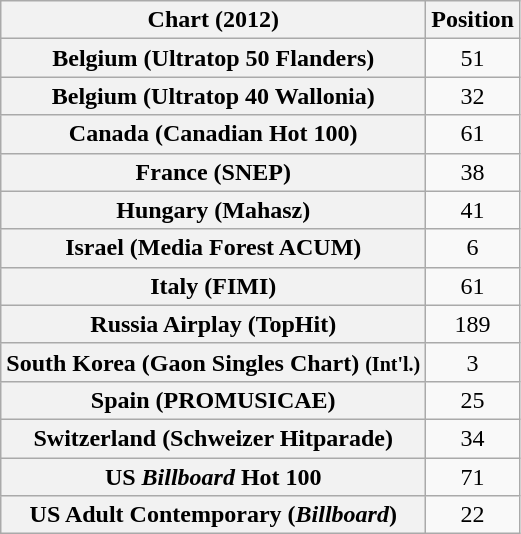<table class="wikitable sortable plainrowheaders" style="text-align:center;">
<tr>
<th>Chart (2012)</th>
<th>Position</th>
</tr>
<tr>
<th scope="row">Belgium (Ultratop 50 Flanders)</th>
<td style="text-align:center;">51</td>
</tr>
<tr>
<th scope="row">Belgium (Ultratop 40 Wallonia)</th>
<td style="text-align:center;">32</td>
</tr>
<tr>
<th scope="row">Canada (Canadian Hot 100)</th>
<td style="text-align:center;">61</td>
</tr>
<tr>
<th scope="row">France (SNEP)</th>
<td style="text-align:center">38</td>
</tr>
<tr>
<th scope="row">Hungary (Mahasz)</th>
<td style="text-align:center;">41</td>
</tr>
<tr>
<th scope="row">Israel (Media Forest ACUM)</th>
<td style="text-align:center;">6</td>
</tr>
<tr>
<th scope="row">Italy (FIMI)</th>
<td>61</td>
</tr>
<tr>
<th scope="row">Russia Airplay (TopHit)</th>
<td style="text-align:center;">189</td>
</tr>
<tr>
<th scope="row">South Korea (Gaon Singles Chart) <small>(Int'l.)</small></th>
<td style="text-align:center;">3</td>
</tr>
<tr>
<th scope="row">Spain (PROMUSICAE)</th>
<td style="text-align:center;">25</td>
</tr>
<tr>
<th scope="row">Switzerland (Schweizer Hitparade)</th>
<td style="text-align:center;">34</td>
</tr>
<tr>
<th scope="row">US <em>Billboard</em> Hot 100</th>
<td style="text-align:center;">71</td>
</tr>
<tr>
<th scope="row">US Adult Contemporary (<em>Billboard</em>)</th>
<td style="text-align:center;">22</td>
</tr>
</table>
